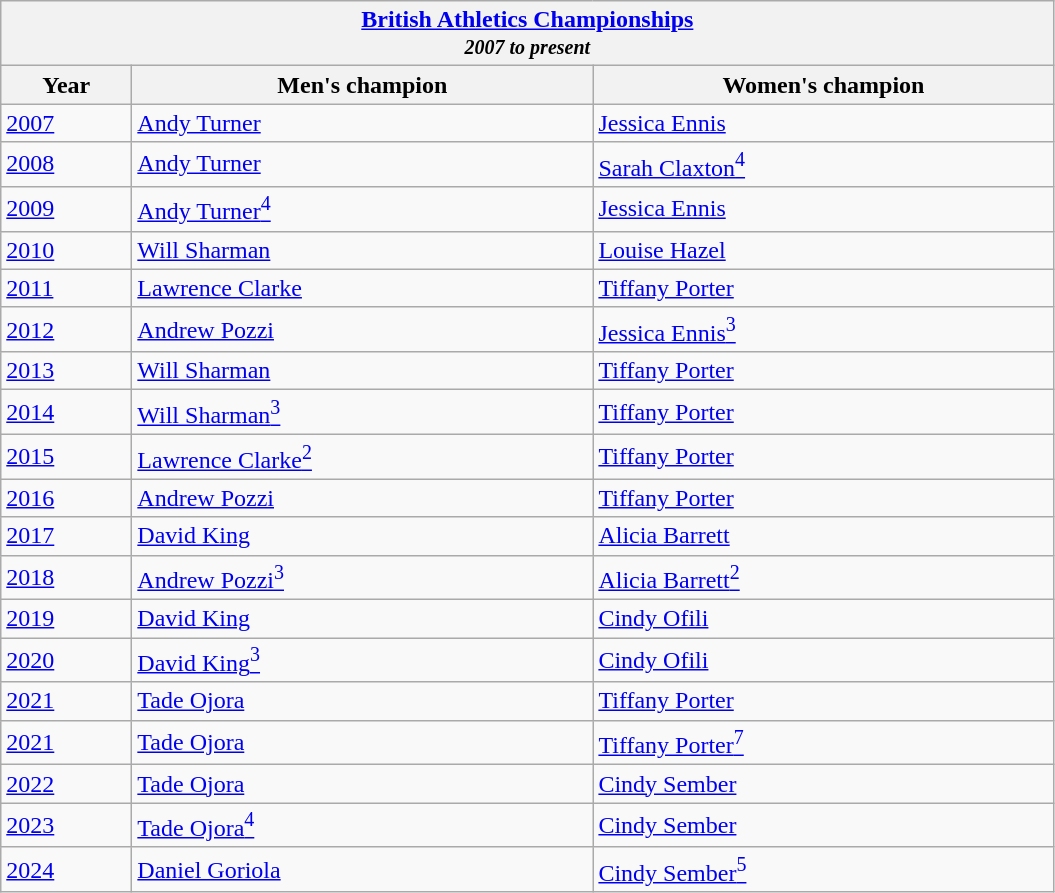<table class="wikitable">
<tr>
<th colspan="3"><a href='#'>British Athletics Championships</a><br><em><small>2007 to present</small></em></th>
</tr>
<tr>
<th width=80>Year</th>
<th width=300>Men's champion</th>
<th width=300>Women's champion</th>
</tr>
<tr>
<td><a href='#'>2007</a></td>
<td><a href='#'>Andy Turner</a></td>
<td><a href='#'>Jessica Ennis</a></td>
</tr>
<tr>
<td><a href='#'>2008</a></td>
<td><a href='#'>Andy Turner</a></td>
<td><a href='#'>Sarah Claxton<sup>4</sup></a></td>
</tr>
<tr>
<td><a href='#'>2009</a></td>
<td><a href='#'>Andy Turner<sup>4</sup></a></td>
<td><a href='#'>Jessica Ennis</a></td>
</tr>
<tr>
<td><a href='#'>2010</a></td>
<td><a href='#'>Will Sharman</a></td>
<td><a href='#'>Louise Hazel</a></td>
</tr>
<tr>
<td><a href='#'>2011</a></td>
<td><a href='#'>Lawrence Clarke</a></td>
<td><a href='#'>Tiffany Porter</a></td>
</tr>
<tr>
<td><a href='#'>2012</a></td>
<td><a href='#'>Andrew Pozzi</a></td>
<td><a href='#'>Jessica Ennis<sup>3</sup></a></td>
</tr>
<tr>
<td><a href='#'>2013</a></td>
<td><a href='#'>Will Sharman</a></td>
<td><a href='#'>Tiffany Porter</a></td>
</tr>
<tr>
<td><a href='#'>2014</a></td>
<td><a href='#'>Will Sharman<sup>3</sup></a></td>
<td><a href='#'>Tiffany Porter</a></td>
</tr>
<tr>
<td><a href='#'>2015</a></td>
<td><a href='#'>Lawrence Clarke<sup>2</sup></a></td>
<td><a href='#'>Tiffany Porter</a></td>
</tr>
<tr>
<td><a href='#'>2016</a></td>
<td><a href='#'>Andrew Pozzi</a></td>
<td><a href='#'>Tiffany Porter</a></td>
</tr>
<tr>
<td><a href='#'>2017</a></td>
<td><a href='#'>David King</a></td>
<td><a href='#'>Alicia Barrett</a></td>
</tr>
<tr>
<td><a href='#'>2018</a></td>
<td><a href='#'>Andrew Pozzi<sup>3</sup></a></td>
<td><a href='#'>Alicia Barrett<sup>2</sup></a></td>
</tr>
<tr>
<td><a href='#'>2019</a></td>
<td><a href='#'>David King</a></td>
<td><a href='#'>Cindy Ofili</a></td>
</tr>
<tr>
<td><a href='#'>2020</a></td>
<td><a href='#'>David King<sup>3</sup></a></td>
<td><a href='#'>Cindy Ofili</a></td>
</tr>
<tr>
<td><a href='#'>2021</a></td>
<td><a href='#'>Tade Ojora</a></td>
<td><a href='#'>Tiffany Porter</a></td>
</tr>
<tr>
<td><a href='#'>2021</a></td>
<td><a href='#'>Tade Ojora</a></td>
<td><a href='#'>Tiffany Porter<sup>7</sup></a></td>
</tr>
<tr>
<td><a href='#'>2022</a></td>
<td><a href='#'>Tade Ojora</a></td>
<td><a href='#'>Cindy Sember</a></td>
</tr>
<tr>
<td><a href='#'>2023</a></td>
<td><a href='#'>Tade Ojora<sup>4</sup></a></td>
<td><a href='#'>Cindy Sember</a></td>
</tr>
<tr>
<td><a href='#'>2024</a></td>
<td><a href='#'>Daniel Goriola</a></td>
<td><a href='#'>Cindy Sember<sup>5</sup></a></td>
</tr>
</table>
